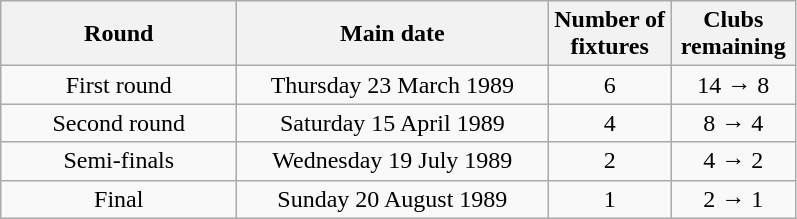<table class="wikitable plainrowheaders" style="text-align:center">
<tr>
<th scope="col" style="width:150px">Round</th>
<th scope="col" style="width:200px">Main date</th>
<th scope="col" style="width:75px">Number of fixtures</th>
<th scope="col" style="width:75px">Clubs remaining</th>
</tr>
<tr>
<td>First round</td>
<td>Thursday 23 March 1989</td>
<td>6</td>
<td>14 → 8</td>
</tr>
<tr>
<td>Second round</td>
<td>Saturday 15 April 1989</td>
<td>4</td>
<td>8 → 4</td>
</tr>
<tr>
<td>Semi-finals</td>
<td>Wednesday 19 July 1989</td>
<td>2</td>
<td>4 → 2</td>
</tr>
<tr>
<td>Final</td>
<td>Sunday 20 August 1989</td>
<td>1</td>
<td>2 → 1</td>
</tr>
</table>
